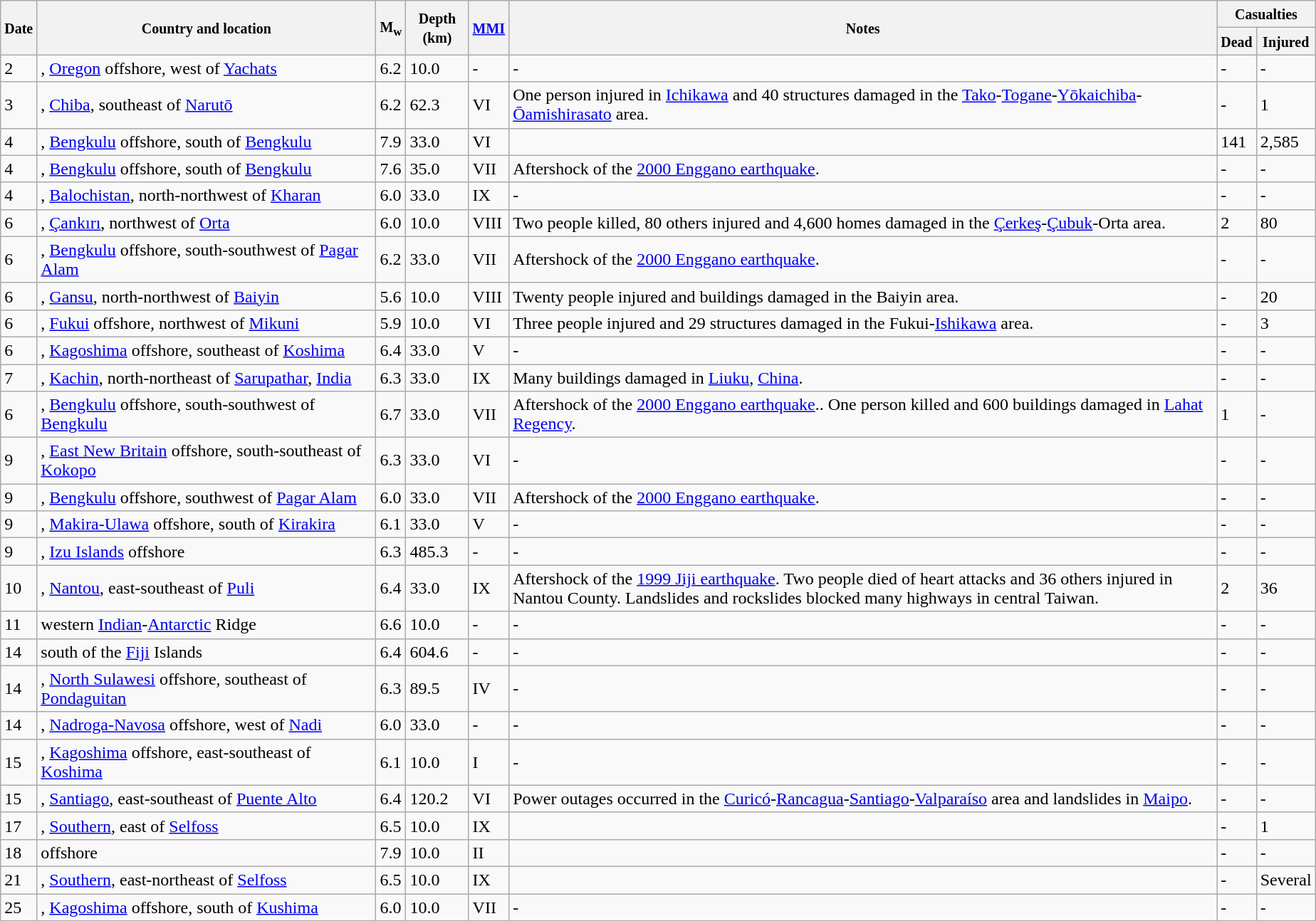<table class="wikitable sortable" style="border:1px black;  margin-left:1em;">
<tr>
<th rowspan="2"><small>Date</small></th>
<th rowspan="2" style="width: 310px"><small>Country and location</small></th>
<th rowspan="2"><small>M<sub>w</sub></small></th>
<th rowspan="2"><small>Depth (km)</small></th>
<th rowspan="2"><small><a href='#'>MMI</a></small></th>
<th rowspan="2" class="unsortable"><small>Notes</small></th>
<th colspan="2"><small>Casualties</small></th>
</tr>
<tr>
<th><small>Dead</small></th>
<th><small>Injured</small></th>
</tr>
<tr>
<td>2</td>
<td>, <a href='#'>Oregon</a> offshore,  west of <a href='#'>Yachats</a></td>
<td>6.2</td>
<td>10.0</td>
<td>-</td>
<td>-</td>
<td>-</td>
<td>-</td>
</tr>
<tr>
<td>3</td>
<td>, <a href='#'>Chiba</a>,  southeast of <a href='#'>Narutō</a></td>
<td>6.2</td>
<td>62.3</td>
<td>VI</td>
<td>One person injured in <a href='#'>Ichikawa</a> and 40 structures damaged in the <a href='#'>Tako</a>-<a href='#'>Togane</a>-<a href='#'>Yōkaichiba</a>-<a href='#'>Ōamishirasato</a> area.</td>
<td>-</td>
<td>1</td>
</tr>
<tr>
<td>4</td>
<td>, <a href='#'>Bengkulu</a> offshore,  south of <a href='#'>Bengkulu</a></td>
<td>7.9</td>
<td>33.0</td>
<td>VI</td>
<td></td>
<td>141</td>
<td>2,585</td>
</tr>
<tr>
<td>4</td>
<td>, <a href='#'>Bengkulu</a> offshore,  south of <a href='#'>Bengkulu</a></td>
<td>7.6</td>
<td>35.0</td>
<td>VII</td>
<td>Aftershock of the <a href='#'>2000 Enggano earthquake</a>.</td>
<td>-</td>
<td>-</td>
</tr>
<tr>
<td>4</td>
<td>, <a href='#'>Balochistan</a>,  north-northwest of <a href='#'>Kharan</a></td>
<td>6.0</td>
<td>33.0</td>
<td>IX</td>
<td>-</td>
<td>-</td>
<td>-</td>
</tr>
<tr>
<td>6</td>
<td>, <a href='#'>Çankırı</a>,  northwest of <a href='#'>Orta</a></td>
<td>6.0</td>
<td>10.0</td>
<td>VIII</td>
<td>Two people killed, 80 others injured and 4,600 homes damaged in the <a href='#'>Çerkeş</a>-<a href='#'>Çubuk</a>-Orta area.</td>
<td>2</td>
<td>80</td>
</tr>
<tr>
<td>6</td>
<td>, <a href='#'>Bengkulu</a> offshore,  south-southwest of <a href='#'>Pagar Alam</a></td>
<td>6.2</td>
<td>33.0</td>
<td>VII</td>
<td>Aftershock of the <a href='#'>2000 Enggano earthquake</a>.</td>
<td>-</td>
<td>-</td>
</tr>
<tr>
<td>6</td>
<td>, <a href='#'>Gansu</a>,  north-northwest of <a href='#'>Baiyin</a></td>
<td>5.6</td>
<td>10.0</td>
<td>VIII</td>
<td>Twenty people injured and buildings damaged in the Baiyin area.</td>
<td>-</td>
<td>20</td>
</tr>
<tr>
<td>6</td>
<td>, <a href='#'>Fukui</a> offshore,  northwest of <a href='#'>Mikuni</a></td>
<td>5.9</td>
<td>10.0</td>
<td>VI</td>
<td>Three people injured and 29 structures damaged in the Fukui-<a href='#'>Ishikawa</a> area.</td>
<td>-</td>
<td>3</td>
</tr>
<tr>
<td>6</td>
<td>, <a href='#'>Kagoshima</a> offshore,  southeast of <a href='#'>Koshima</a></td>
<td>6.4</td>
<td>33.0</td>
<td>V</td>
<td>-</td>
<td>-</td>
<td>-</td>
</tr>
<tr>
<td>7</td>
<td>, <a href='#'>Kachin</a>,  north-northeast of <a href='#'>Sarupathar</a>, <a href='#'>India</a></td>
<td>6.3</td>
<td>33.0</td>
<td>IX</td>
<td>Many buildings damaged in <a href='#'>Liuku</a>, <a href='#'>China</a>.</td>
<td>-</td>
<td>-</td>
</tr>
<tr>
<td>6</td>
<td>, <a href='#'>Bengkulu</a> offshore,  south-southwest of <a href='#'>Bengkulu</a></td>
<td>6.7</td>
<td>33.0</td>
<td>VII</td>
<td>Aftershock of the <a href='#'>2000 Enggano earthquake</a>.. One person killed and 600 buildings damaged in <a href='#'>Lahat Regency</a>.</td>
<td>1</td>
<td>-</td>
</tr>
<tr>
<td>9</td>
<td>, <a href='#'>East New Britain</a> offshore,  south-southeast of <a href='#'>Kokopo</a></td>
<td>6.3</td>
<td>33.0</td>
<td>VI</td>
<td>-</td>
<td>-</td>
<td>-</td>
</tr>
<tr>
<td>9</td>
<td>, <a href='#'>Bengkulu</a> offshore,  southwest of <a href='#'>Pagar Alam</a></td>
<td>6.0</td>
<td>33.0</td>
<td>VII</td>
<td>Aftershock of the <a href='#'>2000 Enggano earthquake</a>.</td>
<td>-</td>
<td>-</td>
</tr>
<tr>
<td>9</td>
<td>, <a href='#'>Makira-Ulawa</a> offshore,  south of <a href='#'>Kirakira</a></td>
<td>6.1</td>
<td>33.0</td>
<td>V</td>
<td>-</td>
<td>-</td>
<td>-</td>
</tr>
<tr>
<td>9</td>
<td>, <a href='#'>Izu Islands</a> offshore</td>
<td>6.3</td>
<td>485.3</td>
<td>-</td>
<td>-</td>
<td>-</td>
<td>-</td>
</tr>
<tr>
<td>10</td>
<td>, <a href='#'>Nantou</a>,  east-southeast of <a href='#'>Puli</a></td>
<td>6.4</td>
<td>33.0</td>
<td>IX</td>
<td>Aftershock of the <a href='#'>1999 Jiji earthquake</a>. Two people died of heart attacks and 36 others injured in Nantou County. Landslides and rockslides blocked many highways in central Taiwan.</td>
<td>2</td>
<td>36</td>
</tr>
<tr>
<td>11</td>
<td>western <a href='#'>Indian</a>-<a href='#'>Antarctic</a> Ridge</td>
<td>6.6</td>
<td>10.0</td>
<td>-</td>
<td>-</td>
<td>-</td>
<td>-</td>
</tr>
<tr>
<td>14</td>
<td>south of the <a href='#'>Fiji</a> Islands</td>
<td>6.4</td>
<td>604.6</td>
<td>-</td>
<td>-</td>
<td>-</td>
<td>-</td>
</tr>
<tr>
<td>14</td>
<td>, <a href='#'>North Sulawesi</a> offshore,  southeast of <a href='#'>Pondaguitan</a></td>
<td>6.3</td>
<td>89.5</td>
<td>IV</td>
<td>-</td>
<td>-</td>
<td>-</td>
</tr>
<tr>
<td>14</td>
<td>, <a href='#'>Nadroga-Navosa</a> offshore,  west of <a href='#'>Nadi</a></td>
<td>6.0</td>
<td>33.0</td>
<td>-</td>
<td>-</td>
<td>-</td>
<td>-</td>
</tr>
<tr>
<td>15</td>
<td>, <a href='#'>Kagoshima</a> offshore,  east-southeast of <a href='#'>Koshima</a></td>
<td>6.1</td>
<td>10.0</td>
<td>I</td>
<td>-</td>
<td>-</td>
<td>-</td>
</tr>
<tr>
<td>15</td>
<td>, <a href='#'>Santiago</a>,  east-southeast of <a href='#'>Puente Alto</a></td>
<td>6.4</td>
<td>120.2</td>
<td>VI</td>
<td>Power outages occurred in the <a href='#'>Curicó</a>-<a href='#'>Rancagua</a>-<a href='#'>Santiago</a>-<a href='#'>Valparaíso</a> area and landslides in <a href='#'>Maipo</a>.</td>
<td>-</td>
<td>-</td>
</tr>
<tr>
<td>17</td>
<td>, <a href='#'>Southern</a>,  east of <a href='#'>Selfoss</a></td>
<td>6.5</td>
<td>10.0</td>
<td>IX</td>
<td></td>
<td>-</td>
<td>1</td>
</tr>
<tr>
<td>18</td>
<td> offshore</td>
<td>7.9</td>
<td>10.0</td>
<td>II</td>
<td></td>
<td>-</td>
<td>-</td>
</tr>
<tr>
<td>21</td>
<td>, <a href='#'>Southern</a>,  east-northeast of <a href='#'>Selfoss</a></td>
<td>6.5</td>
<td>10.0</td>
<td>IX</td>
<td></td>
<td>-</td>
<td>Several</td>
</tr>
<tr>
<td>25</td>
<td>, <a href='#'>Kagoshima</a> offshore,  south of <a href='#'>Kushima</a></td>
<td>6.0</td>
<td>10.0</td>
<td>VII</td>
<td>-</td>
<td>-</td>
<td>-</td>
</tr>
<tr>
</tr>
</table>
